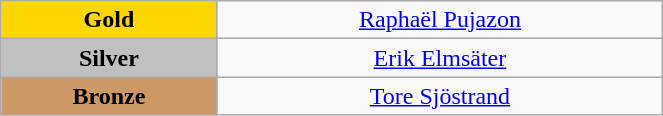<table class="wikitable" style="text-align:center; " width="35%">
<tr>
<td bgcolor="gold"><strong>Gold</strong></td>
<td><a href='#'>Raphaël Pujazon</a><br>  <small><em></em></small></td>
</tr>
<tr>
<td bgcolor="silver"><strong>Silver</strong></td>
<td><a href='#'>Erik Elmsäter</a><br>  <small><em></em></small></td>
</tr>
<tr>
<td bgcolor="CC9966"><strong>Bronze</strong></td>
<td><a href='#'>Tore Sjöstrand</a><br>  <small><em></em></small></td>
</tr>
</table>
